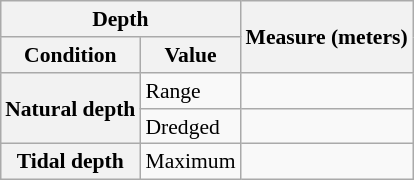<table class="wikitable" style="font-size: 90%" align=right>
<tr>
<th colspan="2">Depth</th>
<th rowspan="2">Measure (meters)</th>
</tr>
<tr>
<th>Condition</th>
<th>Value</th>
</tr>
<tr>
<th rowspan="2">Natural depth</th>
<td>Range</td>
<td></td>
</tr>
<tr>
<td>Dredged</td>
<td></td>
</tr>
<tr>
<th rowspan="2">Tidal depth</th>
<td>Maximum</td>
<td></td>
</tr>
</table>
